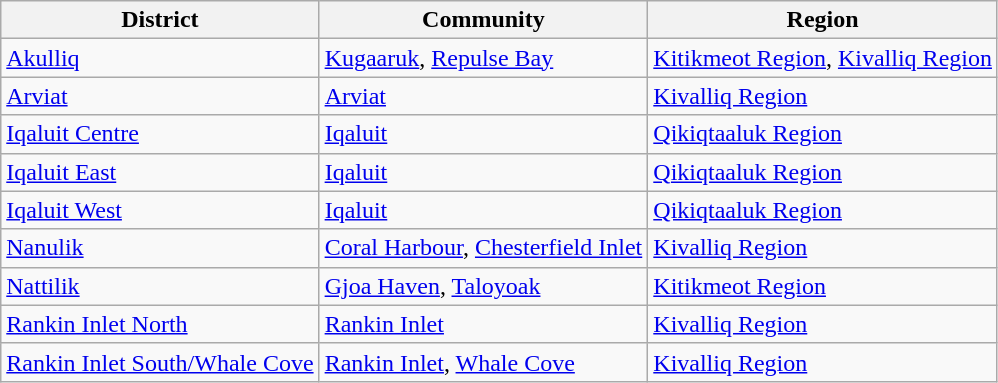<table class="wikitable sortable">
<tr>
<th>District</th>
<th>Community</th>
<th>Region</th>
</tr>
<tr>
<td><a href='#'>Akulliq</a></td>
<td><a href='#'>Kugaaruk</a>, <a href='#'>Repulse Bay</a></td>
<td><a href='#'>Kitikmeot Region</a>, <a href='#'>Kivalliq Region</a></td>
</tr>
<tr>
<td><a href='#'>Arviat</a></td>
<td><a href='#'>Arviat</a></td>
<td><a href='#'>Kivalliq Region</a></td>
</tr>
<tr>
<td><a href='#'>Iqaluit Centre</a></td>
<td><a href='#'>Iqaluit</a></td>
<td><a href='#'>Qikiqtaaluk Region</a></td>
</tr>
<tr>
<td><a href='#'>Iqaluit East</a></td>
<td><a href='#'>Iqaluit</a></td>
<td><a href='#'>Qikiqtaaluk Region</a></td>
</tr>
<tr>
<td><a href='#'>Iqaluit West</a></td>
<td><a href='#'>Iqaluit</a></td>
<td><a href='#'>Qikiqtaaluk Region</a></td>
</tr>
<tr>
<td><a href='#'>Nanulik</a></td>
<td><a href='#'>Coral Harbour</a>, <a href='#'>Chesterfield Inlet</a></td>
<td><a href='#'>Kivalliq Region</a></td>
</tr>
<tr>
<td><a href='#'>Nattilik</a></td>
<td><a href='#'>Gjoa Haven</a>, <a href='#'>Taloyoak</a></td>
<td><a href='#'>Kitikmeot Region</a></td>
</tr>
<tr>
<td><a href='#'>Rankin Inlet North</a></td>
<td><a href='#'>Rankin Inlet</a></td>
<td><a href='#'>Kivalliq Region</a></td>
</tr>
<tr>
<td><a href='#'>Rankin Inlet South/Whale Cove</a></td>
<td><a href='#'>Rankin Inlet</a>, <a href='#'>Whale Cove</a></td>
<td><a href='#'>Kivalliq Region</a></td>
</tr>
</table>
